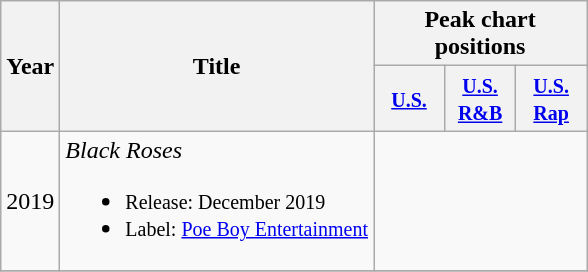<table class="wikitable" border="1">
<tr>
<th align=center rowspan=2>Year</th>
<th align=center rowspan=2>Title</th>
<th align=center colspan=3>Peak chart positions</th>
</tr>
<tr>
<th align=center width=40><small><a href='#'>U.S.</a></small></th>
<th align=center width=40><small><a href='#'>U.S. R&B</a></small></th>
<th align=center width=40><small><a href='#'>U.S. Rap</a></small></th>
</tr>
<tr>
<td align=center>2019</td>
<td align=left><em>Black Roses</em><br><ul><li><small>Release: December 2019</small></li><li><small>Label: <a href='#'>Poe Boy Entertainment</a></small></li></ul></td>
<td colspan=3 align=center><small></small></td>
</tr>
<tr>
</tr>
</table>
